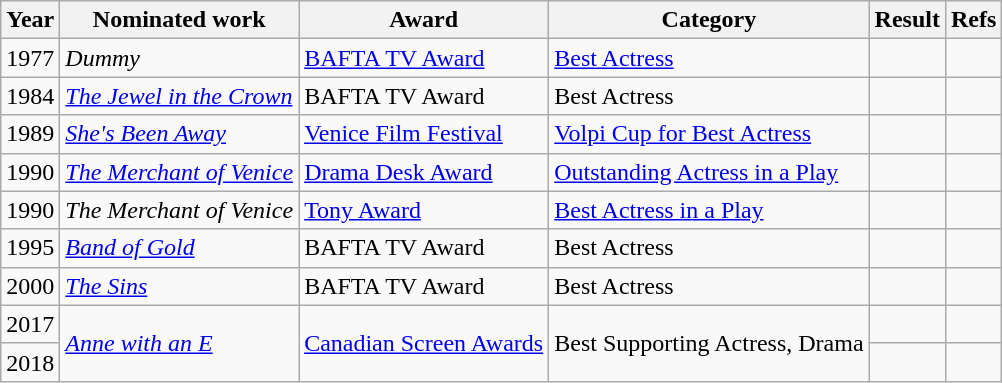<table class="wikitable">
<tr>
<th>Year</th>
<th>Nominated work</th>
<th>Award</th>
<th>Category</th>
<th>Result</th>
<th>Refs</th>
</tr>
<tr>
<td>1977</td>
<td><em>Dummy</em></td>
<td><a href='#'>BAFTA TV Award</a></td>
<td><a href='#'>Best Actress</a></td>
<td></td>
<td></td>
</tr>
<tr>
<td>1984</td>
<td><em><a href='#'>The Jewel in the Crown</a></em></td>
<td>BAFTA TV Award</td>
<td>Best Actress</td>
<td></td>
<td></td>
</tr>
<tr>
<td>1989</td>
<td><em><a href='#'>She's Been Away</a></em></td>
<td><a href='#'>Venice Film Festival</a></td>
<td><a href='#'>Volpi Cup for Best Actress</a></td>
<td></td>
<td></td>
</tr>
<tr>
<td>1990</td>
<td><em><a href='#'>The Merchant of Venice</a></em></td>
<td><a href='#'>Drama Desk Award</a></td>
<td><a href='#'>Outstanding Actress in a Play</a></td>
<td></td>
<td></td>
</tr>
<tr>
<td>1990</td>
<td><em>The Merchant of Venice</em></td>
<td><a href='#'>Tony Award</a></td>
<td><a href='#'>Best Actress in a Play</a></td>
<td></td>
<td></td>
</tr>
<tr>
<td>1995</td>
<td><em><a href='#'>Band of Gold</a></em></td>
<td>BAFTA TV Award</td>
<td>Best Actress</td>
<td></td>
<td></td>
</tr>
<tr>
<td>2000</td>
<td><em><a href='#'>The Sins</a></em></td>
<td>BAFTA TV Award</td>
<td>Best Actress</td>
<td></td>
<td></td>
</tr>
<tr>
<td>2017</td>
<td rowspan="2"><em><a href='#'>Anne with an E</a></em></td>
<td rowspan="2"><a href='#'>Canadian Screen Awards</a></td>
<td rowspan="2">Best Supporting Actress, Drama</td>
<td></td>
<td></td>
</tr>
<tr>
<td>2018</td>
<td></td>
<td></td>
</tr>
</table>
